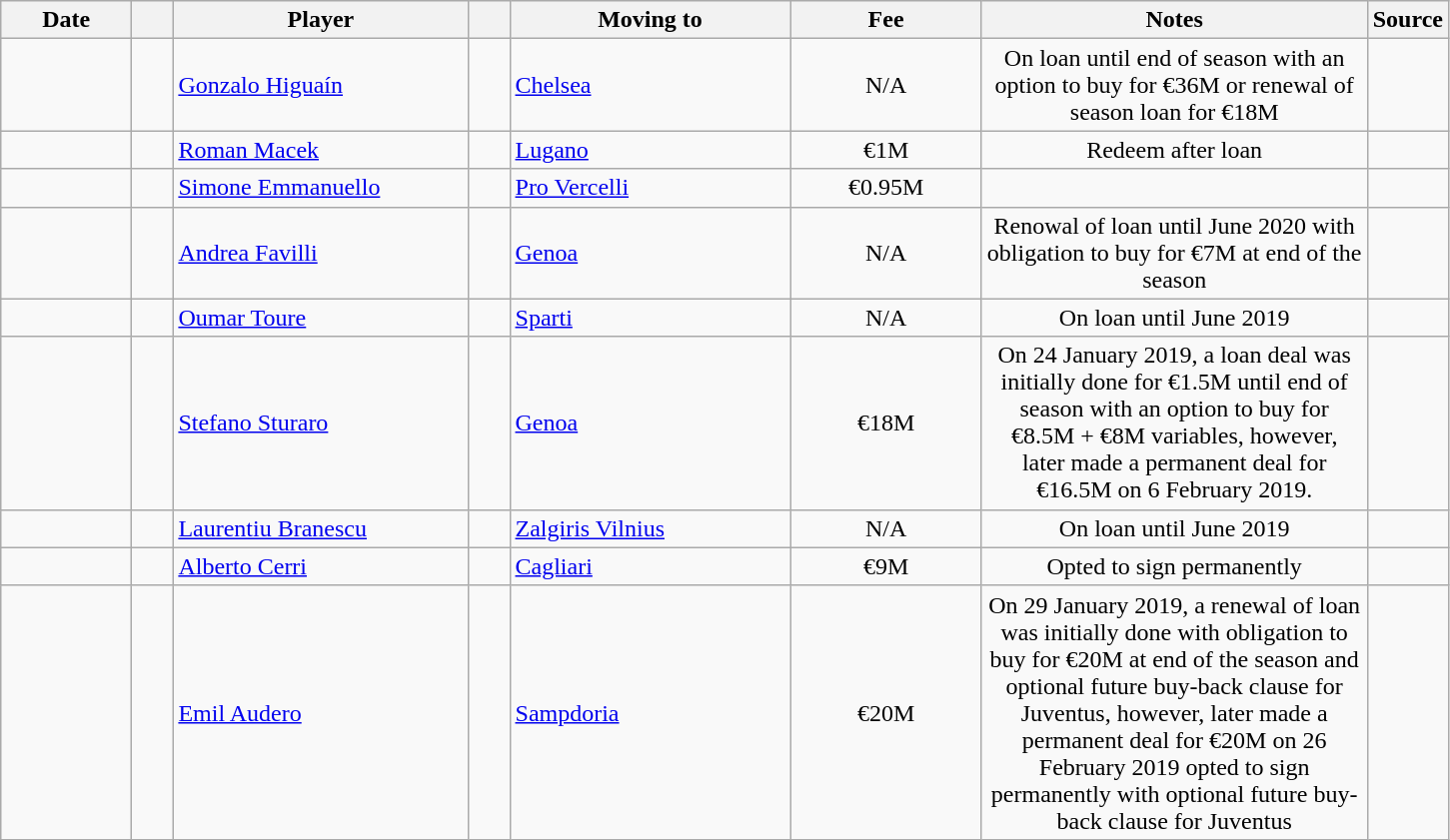<table class="wikitable collapsible collapsed sortable">
<tr>
<th style="width:80px;">Date</th>
<th style="width:20px;"></th>
<th style="width:190px;">Player</th>
<th style="width:20px;"></th>
<th style="width:180px;">Moving to</th>
<th style="width:120px;" class="unsortable">Fee</th>
<th style="width:250px;" class="unsortable">Notes</th>
<th style="width:20px;">Source</th>
</tr>
<tr>
<td></td>
<td align="center"></td>
<td> <a href='#'>Gonzalo Higuaín</a></td>
<td align="center"></td>
<td align=left> <a href='#'>Chelsea</a></td>
<td align=center>N/A</td>
<td align=center>On loan until end of season with an option to buy for €36M or renewal of season loan for €18M</td>
<td></td>
</tr>
<tr>
<td></td>
<td align="center"></td>
<td> <a href='#'>Roman Macek</a></td>
<td align="center"></td>
<td align=left> <a href='#'>Lugano</a></td>
<td align=center>€1M</td>
<td align=center>Redeem after loan</td>
<td></td>
</tr>
<tr>
<td></td>
<td align="center"></td>
<td> <a href='#'>Simone Emmanuello</a></td>
<td align="center"></td>
<td> <a href='#'>Pro Vercelli</a></td>
<td align=center>€0.95M</td>
<td align=center></td>
<td><small></small></td>
</tr>
<tr>
<td></td>
<td align=center></td>
<td> <a href='#'>Andrea Favilli</a></td>
<td align=center></td>
<td> <a href='#'>Genoa</a></td>
<td align=center>N/A</td>
<td align=center>Renowal of loan until June 2020 with obligation to buy for €7M at end of the season</td>
<td><small></small></td>
</tr>
<tr>
<td></td>
<td align=center></td>
<td> <a href='#'>Oumar Toure</a></td>
<td align=center></td>
<td> <a href='#'>Sparti</a></td>
<td align=center>N/A</td>
<td align=center>On loan until June 2019</td>
<td><small></small></td>
</tr>
<tr>
<td></td>
<td align="center"></td>
<td> <a href='#'>Stefano Sturaro</a></td>
<td align="center"></td>
<td align=left> <a href='#'>Genoa</a></td>
<td align=center>€18M</td>
<td align=center>On 24 January 2019, a loan deal was initially done for €1.5M until end of season with an option to buy for €8.5M + €8M variables, however, later made a permanent deal for €16.5M on 6 February 2019.</td>
<td></td>
</tr>
<tr>
<td></td>
<td align=center></td>
<td> <a href='#'>Laurentiu Branescu</a></td>
<td align=center></td>
<td> <a href='#'>Zalgiris Vilnius</a></td>
<td align=center>N/A</td>
<td align=center>On loan until June 2019</td>
<td><small></small></td>
</tr>
<tr>
<td></td>
<td align=center></td>
<td> <a href='#'>Alberto Cerri</a></td>
<td align=center></td>
<td> <a href='#'>Cagliari</a></td>
<td align=center>€9M</td>
<td align=center>Opted to sign permanently</td>
<td><small></small></td>
</tr>
<tr>
<td></td>
<td align=center></td>
<td> <a href='#'>Emil Audero</a></td>
<td align=center></td>
<td> <a href='#'>Sampdoria</a></td>
<td align=center>€20M</td>
<td align=center>On 29 January 2019, a renewal of loan was initially done with obligation to buy for €20M at end of the season and optional future buy-back clause for Juventus, however, later made a permanent deal for €20M on 26 February 2019 opted to sign permanently with optional future buy-back clause for Juventus</td>
<td><small></small>  <small></small></td>
</tr>
</table>
